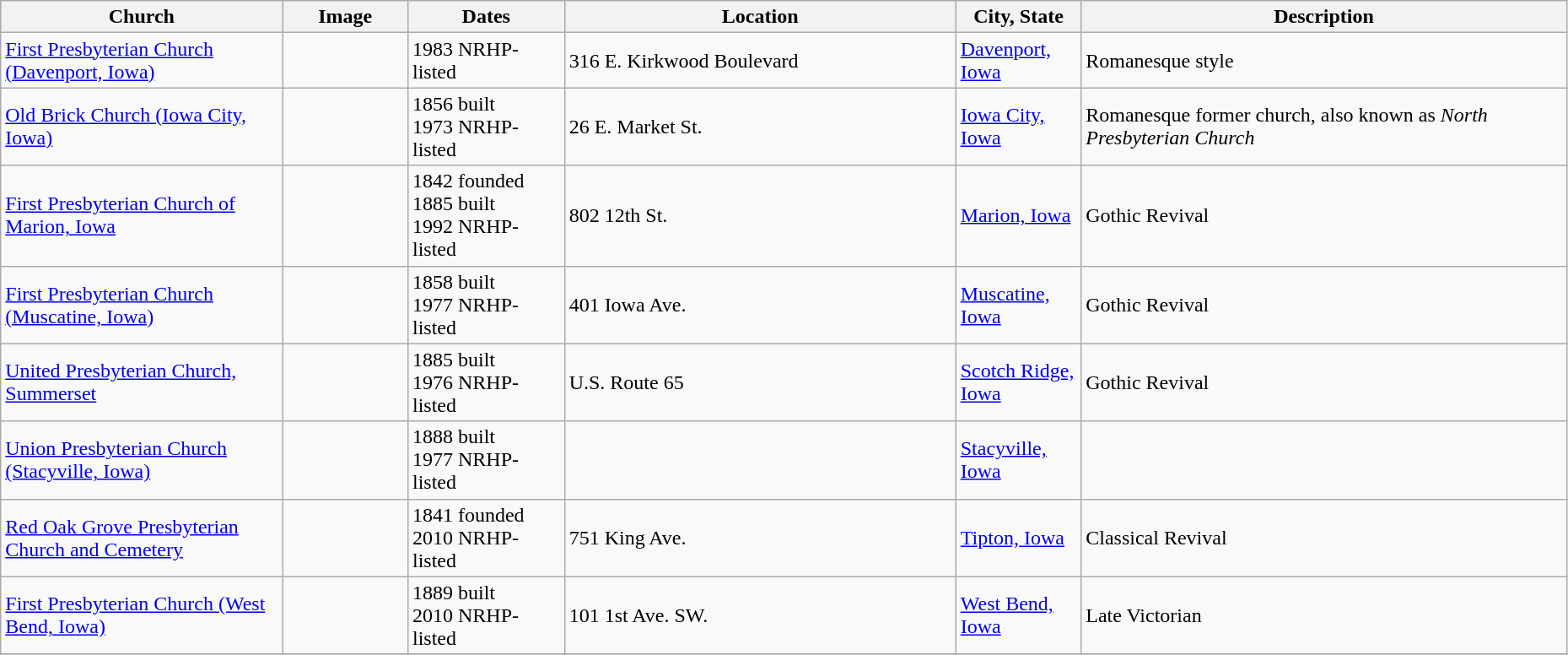<table class="wikitable sortable" style="width:98%">
<tr>
<th width = 18%><strong>Church</strong></th>
<th width = 8% class="unsortable"><strong>Image</strong></th>
<th width = 10%><strong>Dates</strong></th>
<th width = 25%><strong>Location</strong></th>
<th width = 8%><strong>City, State</strong></th>
<th class="unsortable"><strong>Description</strong></th>
</tr>
<tr>
<td><a href='#'>First Presbyterian Church (Davenport, Iowa)</a></td>
<td></td>
<td>1983 NRHP-listed</td>
<td>316 E. Kirkwood Boulevard<br><small></small></td>
<td><a href='#'>Davenport, Iowa</a></td>
<td>Romanesque style</td>
</tr>
<tr>
<td><a href='#'>Old Brick Church (Iowa City, Iowa)</a></td>
<td></td>
<td>1856 built<br>1973 NRHP-listed</td>
<td>26 E. Market St.<br><small></small></td>
<td><a href='#'>Iowa City, Iowa</a></td>
<td>Romanesque former church, also known as <em>North Presbyterian Church</em></td>
</tr>
<tr>
<td><a href='#'>First Presbyterian Church of Marion, Iowa</a></td>
<td></td>
<td>1842 founded<br>1885 built<br>1992 NRHP-listed</td>
<td>802 12th St.<br><small></small></td>
<td><a href='#'>Marion, Iowa</a></td>
<td>Gothic Revival</td>
</tr>
<tr>
<td><a href='#'>First Presbyterian Church (Muscatine, Iowa)</a></td>
<td></td>
<td>1858 built<br>1977 NRHP-listed</td>
<td>401 Iowa Ave.<br><small></small></td>
<td><a href='#'>Muscatine, Iowa</a></td>
<td>Gothic Revival</td>
</tr>
<tr>
<td><a href='#'>United Presbyterian Church, Summerset</a></td>
<td></td>
<td>1885 built<br>1976 NRHP-listed</td>
<td>U.S. Route 65<br><small></small></td>
<td><a href='#'>Scotch Ridge, Iowa</a></td>
<td>Gothic Revival</td>
</tr>
<tr>
<td><a href='#'>Union Presbyterian Church (Stacyville, Iowa)</a></td>
<td></td>
<td>1888 built<br>1977 NRHP-listed</td>
<td><small></small></td>
<td><a href='#'>Stacyville, Iowa</a></td>
<td></td>
</tr>
<tr>
<td><a href='#'>Red Oak Grove Presbyterian Church and Cemetery</a></td>
<td></td>
<td>1841 founded<br>2010 NRHP-listed</td>
<td>751 King Ave.<br><small></small></td>
<td><a href='#'>Tipton, Iowa</a></td>
<td>Classical Revival</td>
</tr>
<tr>
<td><a href='#'>First Presbyterian Church (West Bend, Iowa)</a></td>
<td></td>
<td>1889 built<br>2010 NRHP-listed</td>
<td>101 1st Ave. SW.<br><small></small></td>
<td><a href='#'>West Bend, Iowa</a></td>
<td>Late Victorian</td>
</tr>
<tr>
</tr>
</table>
